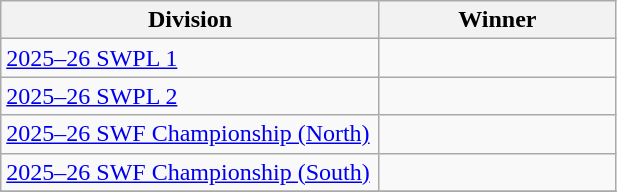<table class="wikitable">
<tr>
<th width=245>Division</th>
<th width=150>Winner</th>
</tr>
<tr>
<td><a href='#'>2025–26 SWPL 1</a></td>
<td></td>
</tr>
<tr>
<td><a href='#'>2025–26 SWPL 2</a></td>
<td></td>
</tr>
<tr>
<td><a href='#'>2025–26 SWF Championship (North)</a></td>
<td></td>
</tr>
<tr>
<td><a href='#'>2025–26 SWF Championship (South)</a></td>
<td></td>
</tr>
<tr>
</tr>
</table>
